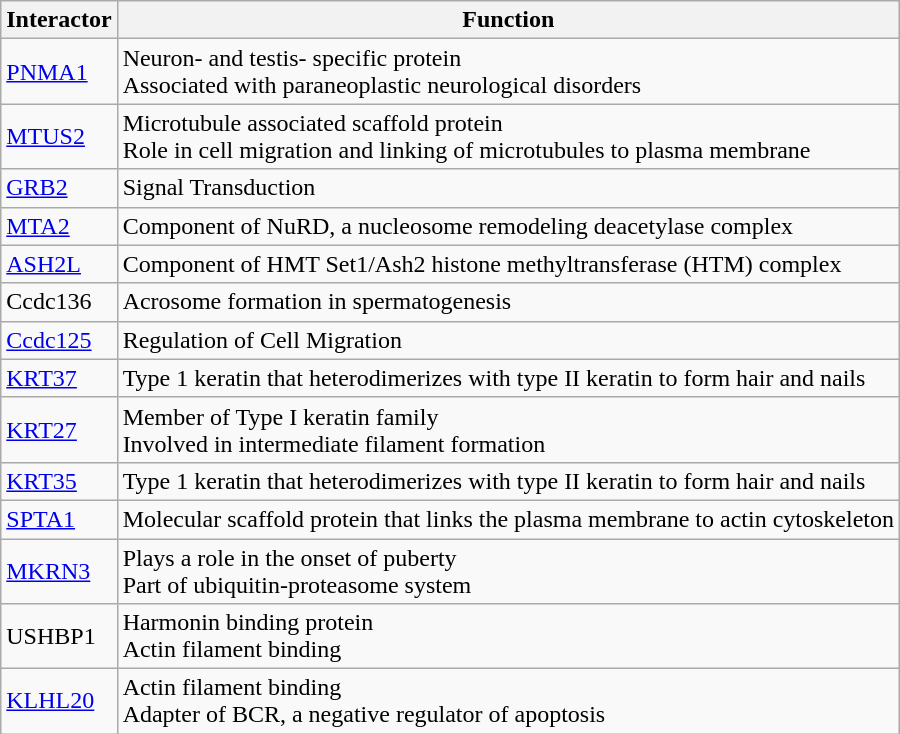<table class="wikitable">
<tr>
<th>Interactor</th>
<th>Function</th>
</tr>
<tr>
<td><a href='#'>PNMA1</a></td>
<td>Neuron- and testis- specific protein<br>Associated with paraneoplastic neurological disorders</td>
</tr>
<tr>
<td><a href='#'>MTUS2</a></td>
<td>Microtubule associated scaffold protein<br>Role in cell migration and linking of microtubules to plasma membrane</td>
</tr>
<tr>
<td><a href='#'>GRB2</a></td>
<td>Signal Transduction</td>
</tr>
<tr>
<td><a href='#'>MTA2</a></td>
<td>Component of NuRD, a nucleosome remodeling deacetylase complex</td>
</tr>
<tr>
<td><a href='#'>ASH2L</a></td>
<td>Component of HMT Set1/Ash2 histone methyltransferase (HTM) complex</td>
</tr>
<tr>
<td>Ccdc136</td>
<td>Acrosome formation in spermatogenesis</td>
</tr>
<tr>
<td><a href='#'>Ccdc125</a></td>
<td>Regulation of Cell Migration</td>
</tr>
<tr>
<td><a href='#'>KRT37</a></td>
<td>Type 1 keratin that heterodimerizes with type II keratin to form hair and nails</td>
</tr>
<tr>
<td><a href='#'>KRT27</a></td>
<td>Member of Type I keratin family<br>Involved in intermediate filament formation</td>
</tr>
<tr>
<td><a href='#'>KRT35</a></td>
<td>Type 1 keratin that heterodimerizes with type II keratin to form hair and nails</td>
</tr>
<tr>
<td><a href='#'>SPTA1</a></td>
<td>Molecular scaffold protein that links the plasma membrane to actin cytoskeleton</td>
</tr>
<tr>
<td><a href='#'>MKRN3</a></td>
<td>Plays a role in the onset of puberty<br>Part of ubiquitin-proteasome system</td>
</tr>
<tr>
<td>USHBP1</td>
<td>Harmonin binding protein<br>Actin filament binding</td>
</tr>
<tr>
<td><a href='#'>KLHL20</a></td>
<td>Actin filament binding<br>Adapter of BCR, a negative regulator of apoptosis</td>
</tr>
</table>
